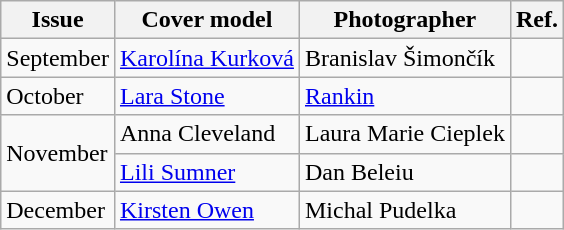<table class="sortable wikitable">
<tr>
<th>Issue</th>
<th>Cover model</th>
<th>Photographer</th>
<th>Ref.</th>
</tr>
<tr>
<td>September</td>
<td><a href='#'>Karolína Kurková</a></td>
<td>Branislav Šimončík</td>
<td></td>
</tr>
<tr>
<td>October</td>
<td><a href='#'>Lara Stone</a></td>
<td><a href='#'>Rankin</a></td>
<td></td>
</tr>
<tr>
<td rowspan="2">November</td>
<td>Anna Cleveland</td>
<td>Laura Marie Cieplek</td>
<td></td>
</tr>
<tr>
<td><a href='#'>Lili Sumner</a></td>
<td>Dan Beleiu</td>
<td></td>
</tr>
<tr>
<td>December</td>
<td><a href='#'>Kirsten Owen</a></td>
<td>Michal Pudelka</td>
<td></td>
</tr>
</table>
